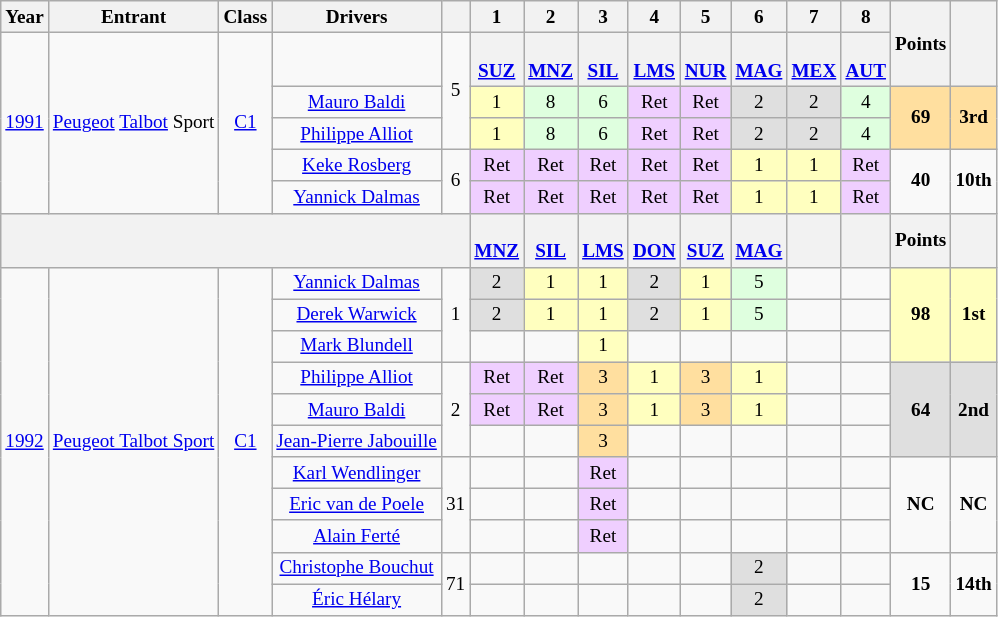<table class="wikitable" style="text-align:center; font-size:80%">
<tr>
<th>Year</th>
<th>Entrant</th>
<th>Class</th>
<th>Drivers</th>
<th></th>
<th>1</th>
<th>2</th>
<th>3</th>
<th>4</th>
<th>5</th>
<th>6</th>
<th>7</th>
<th>8</th>
<th rowspan="2">Points</th>
<th rowspan="2"></th>
</tr>
<tr>
<td rowspan="5"><a href='#'>1991</a></td>
<td rowspan="5"> <a href='#'>Peugeot</a> <a href='#'>Talbot</a> Sport</td>
<td rowspan="5"><a href='#'>C1</a></td>
<td></td>
<td rowspan="3">5</td>
<th><br><a href='#'>SUZ</a></th>
<th><br><a href='#'>MNZ</a></th>
<th><br><a href='#'>SIL</a></th>
<th><br><a href='#'>LMS</a></th>
<th><br><a href='#'>NUR</a></th>
<th><br><a href='#'>MAG</a></th>
<th><br><a href='#'>MEX</a></th>
<th><br><a href='#'>AUT</a></th>
</tr>
<tr>
<td> <a href='#'>Mauro Baldi</a></td>
<td style="background:#FFFFBF;">1</td>
<td style="background:#dfffdf;">8</td>
<td style="background:#dfffdf;">6</td>
<td style="background:#efcfff">Ret</td>
<td style="background:#efcfff">Ret</td>
<td style="background:#DFDFDF;">2</td>
<td style="background:#DFDFDF;">2</td>
<td style="background:#dfffdf;">4</td>
<td rowspan="2" style="background:#FFDF9F;"><strong>69</strong></td>
<td rowspan="2" style="background:#FFDF9F;"><strong>3rd</strong></td>
</tr>
<tr>
<td> <a href='#'>Philippe Alliot</a></td>
<td style="background:#FFFFBF;">1</td>
<td style="background:#dfffdf;">8</td>
<td style="background:#dfffdf;">6</td>
<td style="background:#efcfff">Ret</td>
<td style="background:#efcfff">Ret</td>
<td style="background:#DFDFDF;">2</td>
<td style="background:#DFDFDF;">2</td>
<td style="background:#dfffdf;">4</td>
</tr>
<tr>
<td> <a href='#'>Keke Rosberg</a></td>
<td rowspan="2">6</td>
<td style="background:#efcfff">Ret</td>
<td style="background:#efcfff">Ret</td>
<td style="background:#efcfff">Ret</td>
<td style="background:#efcfff">Ret</td>
<td style="background:#efcfff">Ret</td>
<td style="background:#FFFFBF;">1</td>
<td style="background:#FFFFBF;">1</td>
<td style="background:#efcfff">Ret</td>
<td rowspan="2"><strong>40</strong></td>
<td rowspan="2"><strong>10th</strong></td>
</tr>
<tr>
<td> <a href='#'>Yannick Dalmas</a></td>
<td style="background:#efcfff">Ret</td>
<td style="background:#efcfff">Ret</td>
<td style="background:#efcfff">Ret</td>
<td style="background:#efcfff">Ret</td>
<td style="background:#efcfff">Ret</td>
<td style="background:#FFFFBF;">1</td>
<td style="background:#FFFFBF;">1</td>
<td style="background:#efcfff">Ret</td>
</tr>
<tr>
<th colspan="5"></th>
<th><br><a href='#'>MNZ</a></th>
<th><br><a href='#'>SIL</a></th>
<th><br><a href='#'>LMS</a></th>
<th><br><a href='#'>DON</a></th>
<th><br><a href='#'>SUZ</a></th>
<th><br><a href='#'>MAG</a></th>
<th></th>
<th></th>
<th>Points</th>
<th></th>
</tr>
<tr>
<td rowspan="11"><a href='#'>1992</a></td>
<td rowspan="11"> <a href='#'>Peugeot Talbot Sport</a></td>
<td rowspan="11"><a href='#'>C1</a></td>
<td> <a href='#'>Yannick Dalmas</a></td>
<td rowspan="3">1</td>
<td style="background:#DFDFDF;">2</td>
<td style="background:#FFFFBF;">1</td>
<td style="background:#FFFFBF;">1</td>
<td style="background:#DFDFDF;">2</td>
<td style="background:#FFFFBF;">1</td>
<td style="background:#dfffdf;">5</td>
<td></td>
<td></td>
<td rowspan="3" style="background:#FFFFBF;"><strong>98</strong></td>
<td rowspan="3" style="background:#FFFFBF;"><strong>1st</strong></td>
</tr>
<tr>
<td> <a href='#'>Derek Warwick</a></td>
<td style="background:#DFDFDF;">2</td>
<td style="background:#FFFFBF;">1</td>
<td style="background:#FFFFBF;">1</td>
<td style="background:#DFDFDF;">2</td>
<td style="background:#FFFFBF;">1</td>
<td style="background:#dfffdf;">5</td>
<td></td>
<td></td>
</tr>
<tr>
<td> <a href='#'>Mark Blundell</a></td>
<td></td>
<td></td>
<td style="background:#FFFFBF;">1</td>
<td></td>
<td></td>
<td></td>
<td></td>
<td></td>
</tr>
<tr>
<td> <a href='#'>Philippe Alliot</a></td>
<td rowspan="3">2</td>
<td style="background:#efcfff">Ret</td>
<td style="background:#efcfff">Ret</td>
<td style="background:#FFDF9F;">3</td>
<td style="background:#FFFFBF;">1</td>
<td style="background:#FFDF9F;">3</td>
<td style="background:#FFFFBF;">1</td>
<td></td>
<td></td>
<td rowspan="3" style="background:#DFDFDF;"><strong>64</strong></td>
<td rowspan="3" style="background:#DFDFDF;"><strong>2nd</strong></td>
</tr>
<tr>
<td> <a href='#'>Mauro Baldi</a></td>
<td style="background:#efcfff">Ret</td>
<td style="background:#efcfff">Ret</td>
<td style="background:#FFDF9F;">3</td>
<td style="background:#FFFFBF;">1</td>
<td style="background:#FFDF9F;">3</td>
<td style="background:#FFFFBF;">1</td>
<td></td>
<td></td>
</tr>
<tr>
<td> <a href='#'>Jean-Pierre Jabouille</a></td>
<td></td>
<td></td>
<td style="background:#FFDF9F;">3</td>
<td></td>
<td></td>
<td></td>
<td></td>
<td></td>
</tr>
<tr>
<td> <a href='#'>Karl Wendlinger</a></td>
<td rowspan="3">31</td>
<td></td>
<td></td>
<td style="background:#efcfff">Ret</td>
<td></td>
<td></td>
<td></td>
<td></td>
<td></td>
<td rowspan="3"><strong>NC</strong></td>
<td rowspan="3"><strong>NC</strong></td>
</tr>
<tr>
<td> <a href='#'>Eric van de Poele</a></td>
<td></td>
<td></td>
<td style="background:#efcfff">Ret</td>
<td></td>
<td></td>
<td></td>
<td></td>
<td></td>
</tr>
<tr>
<td> <a href='#'>Alain Ferté</a></td>
<td></td>
<td></td>
<td style="background:#efcfff">Ret</td>
<td></td>
<td></td>
<td></td>
<td></td>
<td></td>
</tr>
<tr>
<td> <a href='#'>Christophe Bouchut</a></td>
<td rowspan="2">71</td>
<td></td>
<td></td>
<td></td>
<td></td>
<td></td>
<td style="background:#DFDFDF;">2</td>
<td></td>
<td></td>
<td rowspan="2"><strong>15</strong></td>
<td rowspan="2"><strong>14th</strong></td>
</tr>
<tr>
<td> <a href='#'>Éric Hélary</a></td>
<td></td>
<td></td>
<td></td>
<td></td>
<td></td>
<td style="background:#DFDFDF;">2</td>
<td></td>
<td></td>
</tr>
</table>
